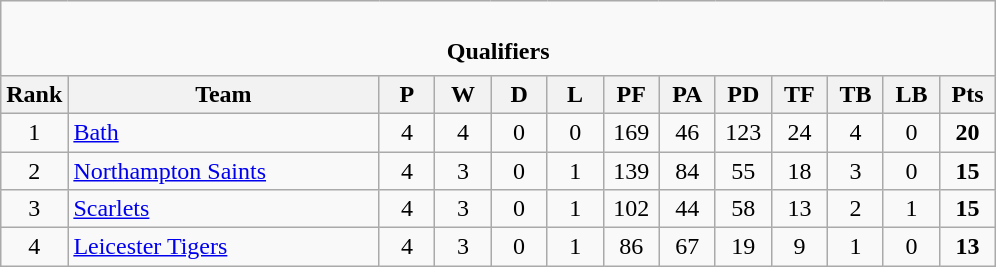<table class="wikitable" style="text-align: center;">
<tr>
<td colspan="13" cellpadding="0" cellspacing="0"><br><table border="0" width="100%" cellpadding="0" cellspacing="0">
<tr>
<td style="border:0px"><strong>Qualifiers</strong></td>
</tr>
</table>
</td>
</tr>
<tr>
<th width="30">Rank</th>
<th style="width:200px;">Team</th>
<th width="30">P</th>
<th width="30">W</th>
<th width="30">D</th>
<th width="30">L</th>
<th width="30">PF</th>
<th width="30">PA</th>
<th width="30">PD</th>
<th width="30">TF</th>
<th width="30">TB</th>
<th width="30">LB</th>
<th width="30">Pts</th>
</tr>
<tr>
<td>1</td>
<td align=left> <a href='#'>Bath</a></td>
<td>4</td>
<td>4</td>
<td>0</td>
<td>0</td>
<td>169</td>
<td>46</td>
<td>123</td>
<td>24</td>
<td>4</td>
<td>0</td>
<td><strong>20</strong></td>
</tr>
<tr>
<td>2</td>
<td align=left> <a href='#'>Northampton Saints</a></td>
<td>4</td>
<td>3</td>
<td>0</td>
<td>1</td>
<td>139</td>
<td>84</td>
<td>55</td>
<td>18</td>
<td>3</td>
<td>0</td>
<td><strong>15</strong></td>
</tr>
<tr>
<td>3</td>
<td align=left> <a href='#'>Scarlets</a></td>
<td>4</td>
<td>3</td>
<td>0</td>
<td>1</td>
<td>102</td>
<td>44</td>
<td>58</td>
<td>13</td>
<td>2</td>
<td>1</td>
<td><strong>15</strong></td>
</tr>
<tr>
<td>4</td>
<td align=left> <a href='#'>Leicester Tigers</a></td>
<td>4</td>
<td>3</td>
<td>0</td>
<td>1</td>
<td>86</td>
<td>67</td>
<td>19</td>
<td>9</td>
<td>1</td>
<td>0</td>
<td><strong>13</strong></td>
</tr>
</table>
